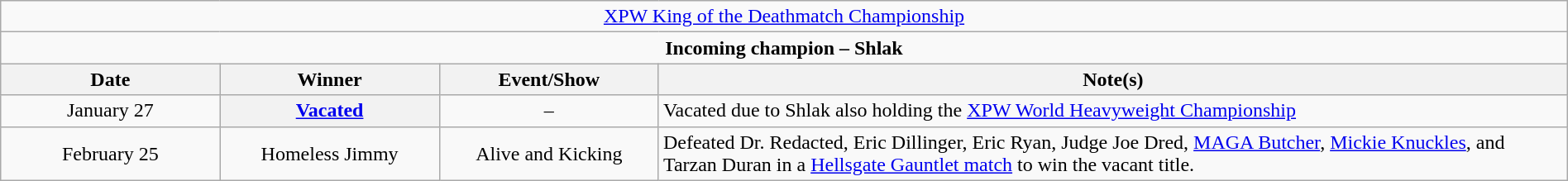<table class="wikitable" style="text-align:center; width:100%;">
<tr>
<td colspan="4" style="text-align: center;"><a href='#'>XPW King of the Deathmatch Championship</a></td>
</tr>
<tr>
<td colspan="4" style="text-align: center;"><strong>Incoming champion – Shlak</strong></td>
</tr>
<tr>
<th width=14%>Date</th>
<th width=14%>Winner</th>
<th width=14%>Event/Show</th>
<th width=58%>Note(s)</th>
</tr>
<tr>
<td>January 27</td>
<th><a href='#'>Vacated</a></th>
<td>–</td>
<td align=left>Vacated due to Shlak also holding the <a href='#'>XPW World Heavyweight Championship</a></td>
</tr>
<tr>
<td>February 25</td>
<td>Homeless Jimmy</td>
<td>Alive and Kicking</td>
<td align=left>Defeated Dr. Redacted, Eric Dillinger, Eric Ryan, Judge Joe Dred, <a href='#'>MAGA Butcher</a>, <a href='#'>Mickie Knuckles</a>, and Tarzan Duran in a <a href='#'>Hellsgate Gauntlet match</a> to win the vacant title.</td>
</tr>
</table>
